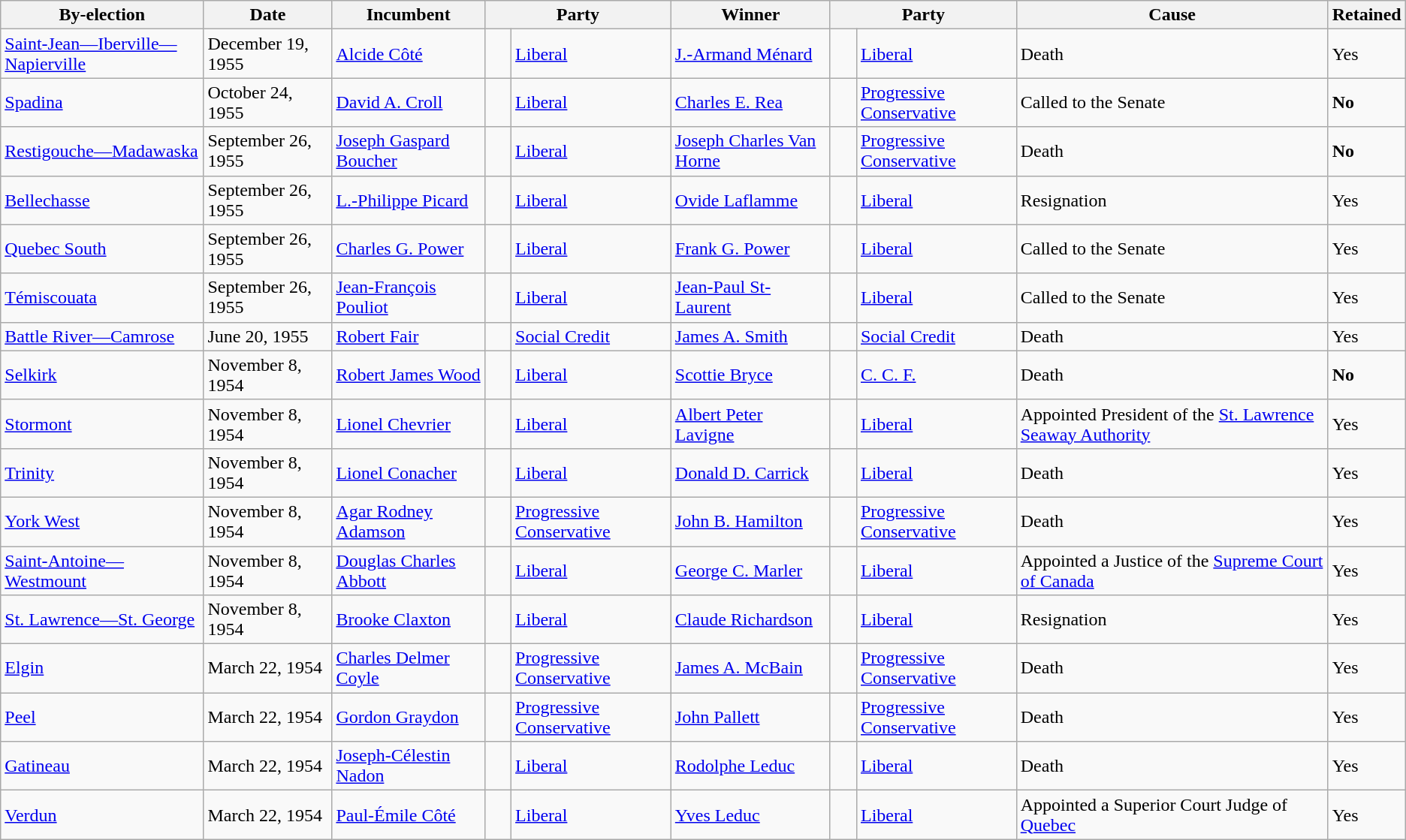<table class="wikitable">
<tr>
<th>By-election</th>
<th>Date</th>
<th>Incumbent</th>
<th colspan=2>Party</th>
<th>Winner</th>
<th colspan=2>Party</th>
<th>Cause</th>
<th>Retained</th>
</tr>
<tr>
<td><a href='#'>Saint-Jean—Iberville—Napierville</a></td>
<td>December 19, 1955</td>
<td><a href='#'>Alcide Côté</a></td>
<td>    </td>
<td><a href='#'>Liberal</a></td>
<td><a href='#'>J.-Armand Ménard</a></td>
<td>    </td>
<td><a href='#'>Liberal</a></td>
<td>Death</td>
<td>Yes</td>
</tr>
<tr>
<td><a href='#'>Spadina</a></td>
<td>October 24, 1955</td>
<td><a href='#'>David A. Croll</a></td>
<td>    </td>
<td><a href='#'>Liberal</a></td>
<td><a href='#'>Charles E. Rea</a></td>
<td>    </td>
<td><a href='#'>Progressive Conservative</a></td>
<td>Called to the Senate</td>
<td><strong>No</strong></td>
</tr>
<tr>
<td><a href='#'>Restigouche—Madawaska</a></td>
<td>September 26, 1955</td>
<td><a href='#'>Joseph Gaspard Boucher</a></td>
<td>    </td>
<td><a href='#'>Liberal</a></td>
<td><a href='#'>Joseph Charles Van Horne</a></td>
<td>    </td>
<td><a href='#'>Progressive Conservative</a></td>
<td>Death</td>
<td><strong>No</strong></td>
</tr>
<tr>
<td><a href='#'>Bellechasse</a></td>
<td>September 26, 1955</td>
<td><a href='#'>L.-Philippe Picard</a></td>
<td>    </td>
<td><a href='#'>Liberal</a></td>
<td><a href='#'>Ovide Laflamme</a></td>
<td>    </td>
<td><a href='#'>Liberal</a></td>
<td>Resignation</td>
<td>Yes</td>
</tr>
<tr>
<td><a href='#'>Quebec South</a></td>
<td>September 26, 1955</td>
<td><a href='#'>Charles G. Power</a></td>
<td>    </td>
<td><a href='#'>Liberal</a></td>
<td><a href='#'>Frank G. Power</a></td>
<td>    </td>
<td><a href='#'>Liberal</a></td>
<td>Called to the Senate</td>
<td>Yes</td>
</tr>
<tr>
<td><a href='#'>Témiscouata</a></td>
<td>September 26, 1955</td>
<td><a href='#'>Jean-François Pouliot</a></td>
<td>    </td>
<td><a href='#'>Liberal</a></td>
<td><a href='#'>Jean-Paul St-Laurent</a></td>
<td>    </td>
<td><a href='#'>Liberal</a></td>
<td>Called to the Senate</td>
<td>Yes</td>
</tr>
<tr>
<td><a href='#'>Battle River—Camrose</a></td>
<td>June 20, 1955</td>
<td><a href='#'>Robert Fair</a></td>
<td>    </td>
<td><a href='#'>Social Credit</a></td>
<td><a href='#'>James A. Smith</a></td>
<td>    </td>
<td><a href='#'>Social Credit</a></td>
<td>Death</td>
<td>Yes</td>
</tr>
<tr>
<td><a href='#'>Selkirk</a></td>
<td>November 8, 1954</td>
<td><a href='#'>Robert James Wood</a></td>
<td>    </td>
<td><a href='#'>Liberal</a></td>
<td><a href='#'>Scottie Bryce</a></td>
<td>    </td>
<td><a href='#'>C. C. F.</a></td>
<td>Death</td>
<td><strong>No</strong></td>
</tr>
<tr>
<td><a href='#'>Stormont</a></td>
<td>November 8, 1954</td>
<td><a href='#'>Lionel Chevrier</a></td>
<td>    </td>
<td><a href='#'>Liberal</a></td>
<td><a href='#'>Albert Peter Lavigne</a></td>
<td>    </td>
<td><a href='#'>Liberal</a></td>
<td>Appointed President of the <a href='#'>St. Lawrence Seaway Authority</a></td>
<td>Yes</td>
</tr>
<tr>
<td><a href='#'>Trinity</a></td>
<td>November 8, 1954</td>
<td><a href='#'>Lionel Conacher</a></td>
<td>    </td>
<td><a href='#'>Liberal</a></td>
<td><a href='#'>Donald D. Carrick</a></td>
<td>    </td>
<td><a href='#'>Liberal</a></td>
<td>Death</td>
<td>Yes</td>
</tr>
<tr>
<td><a href='#'>York West</a></td>
<td>November 8, 1954</td>
<td><a href='#'>Agar Rodney Adamson</a></td>
<td>    </td>
<td><a href='#'>Progressive Conservative</a></td>
<td><a href='#'>John B. Hamilton</a></td>
<td>    </td>
<td><a href='#'>Progressive Conservative</a></td>
<td>Death</td>
<td>Yes</td>
</tr>
<tr>
<td><a href='#'>Saint-Antoine—Westmount</a></td>
<td>November 8, 1954</td>
<td><a href='#'>Douglas Charles Abbott</a></td>
<td>    </td>
<td><a href='#'>Liberal</a></td>
<td><a href='#'>George C. Marler</a></td>
<td>    </td>
<td><a href='#'>Liberal</a></td>
<td>Appointed a Justice of the <a href='#'>Supreme Court of Canada</a></td>
<td>Yes</td>
</tr>
<tr>
<td><a href='#'>St. Lawrence—St. George</a></td>
<td>November 8, 1954</td>
<td><a href='#'>Brooke Claxton</a></td>
<td>    </td>
<td><a href='#'>Liberal</a></td>
<td><a href='#'>Claude Richardson</a></td>
<td>    </td>
<td><a href='#'>Liberal</a></td>
<td>Resignation</td>
<td>Yes</td>
</tr>
<tr>
<td><a href='#'>Elgin</a></td>
<td>March 22, 1954</td>
<td><a href='#'>Charles Delmer Coyle</a></td>
<td>    </td>
<td><a href='#'>Progressive Conservative</a></td>
<td><a href='#'>James A. McBain</a></td>
<td>    </td>
<td><a href='#'>Progressive Conservative</a></td>
<td>Death</td>
<td>Yes</td>
</tr>
<tr>
<td><a href='#'>Peel</a></td>
<td>March 22, 1954</td>
<td><a href='#'>Gordon Graydon</a></td>
<td>    </td>
<td><a href='#'>Progressive Conservative</a></td>
<td><a href='#'>John Pallett</a></td>
<td>    </td>
<td><a href='#'>Progressive Conservative</a></td>
<td>Death</td>
<td>Yes</td>
</tr>
<tr>
<td><a href='#'>Gatineau</a></td>
<td>March 22, 1954</td>
<td><a href='#'>Joseph-Célestin Nadon</a></td>
<td>    </td>
<td><a href='#'>Liberal</a></td>
<td><a href='#'>Rodolphe Leduc</a></td>
<td>    </td>
<td><a href='#'>Liberal</a></td>
<td>Death</td>
<td>Yes</td>
</tr>
<tr>
<td><a href='#'>Verdun</a></td>
<td>March 22, 1954</td>
<td><a href='#'>Paul-Émile Côté</a></td>
<td>    </td>
<td><a href='#'>Liberal</a></td>
<td><a href='#'>Yves Leduc</a></td>
<td>    </td>
<td><a href='#'>Liberal</a></td>
<td>Appointed a Superior Court Judge of <a href='#'>Quebec</a></td>
<td>Yes</td>
</tr>
</table>
